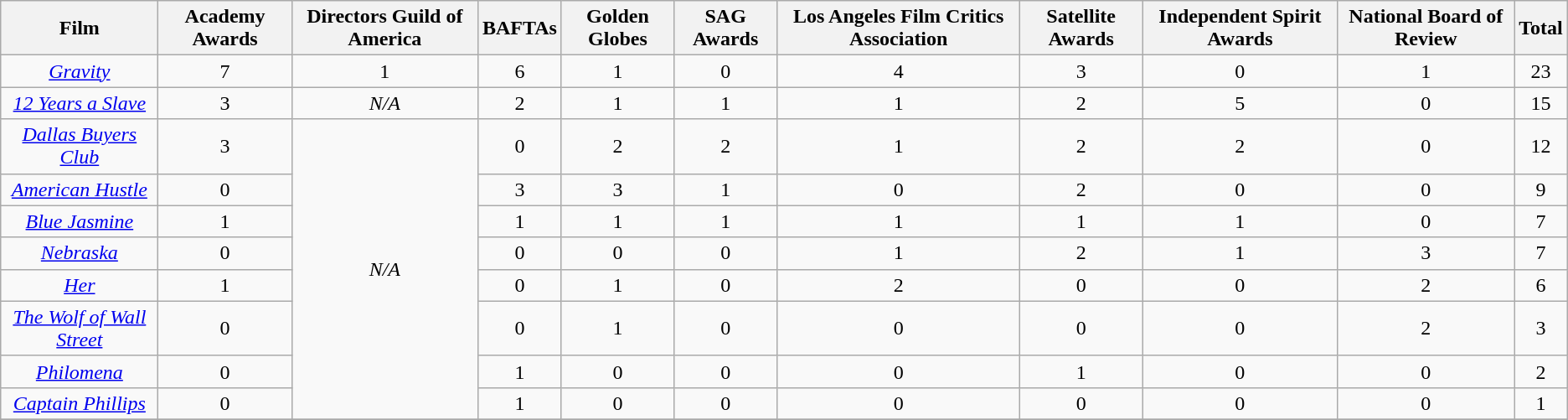<table class="wikitable"  style="text-align:center">
<tr>
<th>Film</th>
<th>Academy Awards</th>
<th>Directors Guild of America</th>
<th>BAFTAs</th>
<th>Golden Globes</th>
<th>SAG Awards</th>
<th>Los Angeles Film Critics Association</th>
<th>Satellite Awards</th>
<th>Independent Spirit Awards</th>
<th>National Board of Review</th>
<th>Total</th>
</tr>
<tr>
<td><em><a href='#'>Gravity</a></em></td>
<td>7</td>
<td>1</td>
<td>6</td>
<td>1</td>
<td>0</td>
<td>4</td>
<td>3</td>
<td>0</td>
<td>1</td>
<td>23</td>
</tr>
<tr>
<td><em><a href='#'>12 Years a Slave</a></em></td>
<td>3</td>
<td><em>N/A</em></td>
<td>2</td>
<td>1</td>
<td>1</td>
<td>1</td>
<td>2</td>
<td>5</td>
<td>0</td>
<td>15</td>
</tr>
<tr>
<td><em><a href='#'>Dallas Buyers Club</a></em></td>
<td>3</td>
<td rowspan=8><em>N/A</em></td>
<td>0</td>
<td>2</td>
<td>2</td>
<td>1</td>
<td>2</td>
<td>2</td>
<td>0</td>
<td>12</td>
</tr>
<tr>
<td><em><a href='#'>American Hustle</a></em></td>
<td>0</td>
<td>3</td>
<td>3</td>
<td>1</td>
<td>0</td>
<td>2</td>
<td>0</td>
<td>0</td>
<td>9</td>
</tr>
<tr>
<td><em><a href='#'>Blue Jasmine</a></em></td>
<td>1</td>
<td>1</td>
<td>1</td>
<td>1</td>
<td>1</td>
<td>1</td>
<td>1</td>
<td>0</td>
<td>7</td>
</tr>
<tr>
<td><em><a href='#'>Nebraska</a></em></td>
<td>0</td>
<td>0</td>
<td>0</td>
<td>0</td>
<td>1</td>
<td>2</td>
<td>1</td>
<td>3</td>
<td>7</td>
</tr>
<tr>
<td><em><a href='#'>Her</a></em></td>
<td>1</td>
<td>0</td>
<td>1</td>
<td>0</td>
<td>2</td>
<td>0</td>
<td>0</td>
<td>2</td>
<td>6</td>
</tr>
<tr>
<td><em><a href='#'>The Wolf of Wall Street</a></em></td>
<td>0</td>
<td>0</td>
<td>1</td>
<td>0</td>
<td>0</td>
<td>0</td>
<td>0</td>
<td>2</td>
<td>3</td>
</tr>
<tr>
<td><em><a href='#'>Philomena</a></em></td>
<td>0</td>
<td>1</td>
<td>0</td>
<td>0</td>
<td>0</td>
<td>1</td>
<td>0</td>
<td>0</td>
<td>2</td>
</tr>
<tr>
<td><em><a href='#'>Captain Phillips</a></em></td>
<td>0</td>
<td>1</td>
<td>0</td>
<td>0</td>
<td>0</td>
<td>0</td>
<td>0</td>
<td>0</td>
<td>1</td>
</tr>
<tr>
</tr>
</table>
